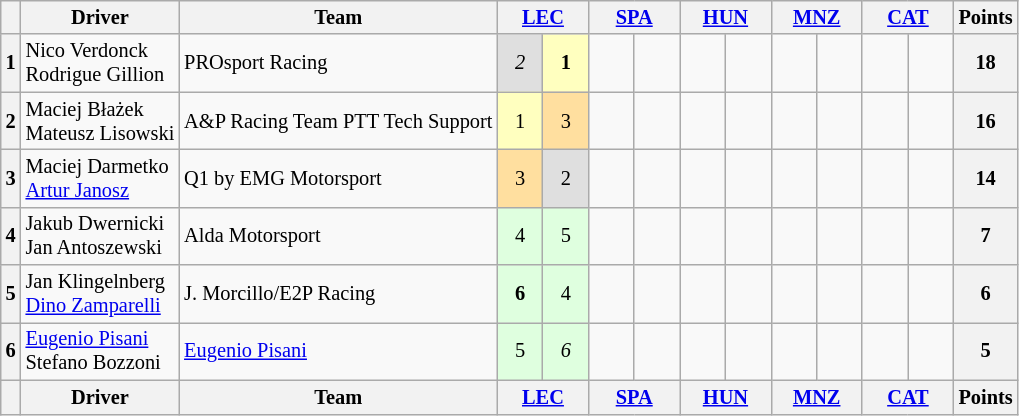<table class="wikitable" style="font-size:85%; text-align:center">
<tr>
<th valign="middle"></th>
<th valign="middle">Driver</th>
<th>Team</th>
<th colspan="2"><a href='#'>LEC</a><br></th>
<th colspan="2"><a href='#'>SPA</a><br></th>
<th colspan="2"><a href='#'>HUN</a><br></th>
<th colspan="2"><a href='#'>MNZ</a><br></th>
<th colspan="2"><a href='#'>CAT</a><br></th>
<th valign="middle">Points</th>
</tr>
<tr>
<th>1</th>
<td align="left"> Nico Verdonck<br> Rodrigue Gillion</td>
<td align="left"> PROsport Racing</td>
<td style="background:#dfdfdf;"><em>2</em></td>
<td style="background:#ffffbf;"><strong>1</strong></td>
<td></td>
<td></td>
<td></td>
<td></td>
<td></td>
<td></td>
<td></td>
<td></td>
<th>18</th>
</tr>
<tr>
<th>2</th>
<td align="left"> Maciej Błażek<br> Mateusz Lisowski</td>
<td align="left"> A&P Racing Team PTT Tech Support</td>
<td style="background:#ffffbf;">1</td>
<td style="background:#ffdf9f;">3</td>
<td></td>
<td></td>
<td></td>
<td></td>
<td></td>
<td></td>
<td></td>
<td></td>
<th>16</th>
</tr>
<tr>
<th>3</th>
<td align="left"> Maciej Darmetko<br> <a href='#'>Artur Janosz</a></td>
<td align="left"> Q1 by EMG Motorsport</td>
<td style="background:#ffdf9f;">3</td>
<td style="background:#dfdfdf;">2</td>
<td></td>
<td></td>
<td></td>
<td></td>
<td></td>
<td></td>
<td></td>
<td></td>
<th>14</th>
</tr>
<tr>
<th>4</th>
<td align="left"> Jakub Dwernicki<br> Jan Antoszewski</td>
<td align="left"> Alda Motorsport</td>
<td style="background:#dfffdf;">4</td>
<td style="background:#dfffdf;">5</td>
<td></td>
<td></td>
<td></td>
<td></td>
<td></td>
<td></td>
<td></td>
<td></td>
<th>7</th>
</tr>
<tr>
<th>5</th>
<td align="left"> Jan Klingelnberg<br> <a href='#'>Dino Zamparelli</a></td>
<td align="left"> J. Morcillo/E2P Racing</td>
<td style="background:#dfffdf;"><strong>6</strong></td>
<td style="background:#dfffdf;">4</td>
<td></td>
<td></td>
<td></td>
<td></td>
<td></td>
<td></td>
<td></td>
<td></td>
<th>6</th>
</tr>
<tr>
<th>6</th>
<td align="left"> <a href='#'>Eugenio Pisani</a><br> Stefano Bozzoni</td>
<td align="left"> <a href='#'>Eugenio Pisani</a></td>
<td style="background:#dfffdf;">5</td>
<td style="background:#dfffdf;"><em>6</em></td>
<td></td>
<td></td>
<td></td>
<td></td>
<td></td>
<td></td>
<td></td>
<td></td>
<th>5</th>
</tr>
<tr>
<th valign="middle"></th>
<th valign="middle">Driver</th>
<th>Team</th>
<th colspan="2" style="width: 4em;"><a href='#'>LEC</a><br></th>
<th colspan="2" style="width: 4em;"><a href='#'>SPA</a><br></th>
<th colspan="2" style="width: 4em;"><a href='#'>HUN</a><br></th>
<th colspan="2" style="width: 4em;"><a href='#'>MNZ</a><br></th>
<th colspan="2" style="width: 4em;"><a href='#'>CAT</a><br></th>
<th valign="middle">Points</th>
</tr>
</table>
